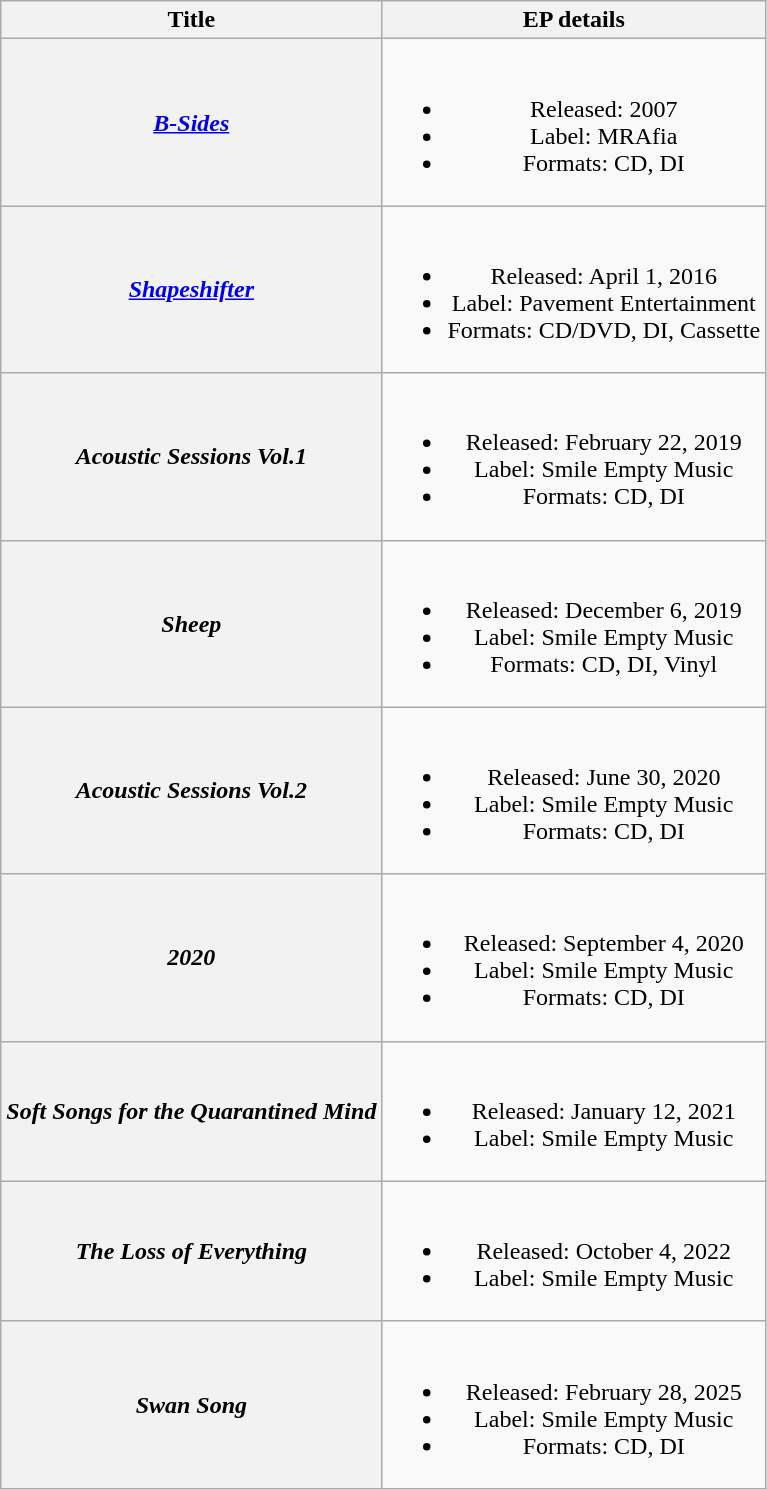<table class="wikitable plainrowheaders" style="text-align:center;">
<tr>
<th>Title</th>
<th>EP details</th>
</tr>
<tr>
<th scope="row"><em><a href='#'>B-Sides</a></em></th>
<td><br><ul><li>Released: 2007</li><li>Label: MRAfia</li><li>Formats: CD, DI</li></ul></td>
</tr>
<tr>
<th scope="row"><em><a href='#'>Shapeshifter</a></em></th>
<td><br><ul><li>Released: April 1, 2016</li><li>Label: Pavement Entertainment</li><li>Formats: CD/DVD, DI, Cassette</li></ul></td>
</tr>
<tr>
<th scope="row"><em>Acoustic Sessions Vol.1</em></th>
<td><br><ul><li>Released: February 22, 2019</li><li>Label: Smile Empty Music</li><li>Formats: CD, DI</li></ul></td>
</tr>
<tr>
<th scope="row"><em>Sheep</em></th>
<td><br><ul><li>Released: December 6, 2019</li><li>Label: Smile Empty Music</li><li>Formats: CD, DI, Vinyl</li></ul></td>
</tr>
<tr>
<th scope="row"><em>Acoustic Sessions Vol.2</em></th>
<td><br><ul><li>Released: June 30, 2020</li><li>Label: Smile Empty Music</li><li>Formats: CD, DI</li></ul></td>
</tr>
<tr>
<th scope="row"><em>2020</em></th>
<td><br><ul><li>Released: September 4, 2020</li><li>Label: Smile Empty Music</li><li>Formats: CD, DI</li></ul></td>
</tr>
<tr>
<th scope="row"><em>Soft Songs for the Quarantined Mind</em></th>
<td><br><ul><li>Released: January 12, 2021</li><li>Label: Smile Empty Music</li></ul></td>
</tr>
<tr>
<th scope="row"><em>The Loss of Everything</em></th>
<td><br><ul><li>Released: October 4, 2022</li><li>Label: Smile Empty Music</li></ul></td>
</tr>
<tr>
<th scope="row"><em>Swan Song</em></th>
<td><br><ul><li>Released: February 28, 2025 </li><li>Label: Smile Empty Music</li><li>Formats: CD, DI</li></ul></td>
</tr>
</table>
